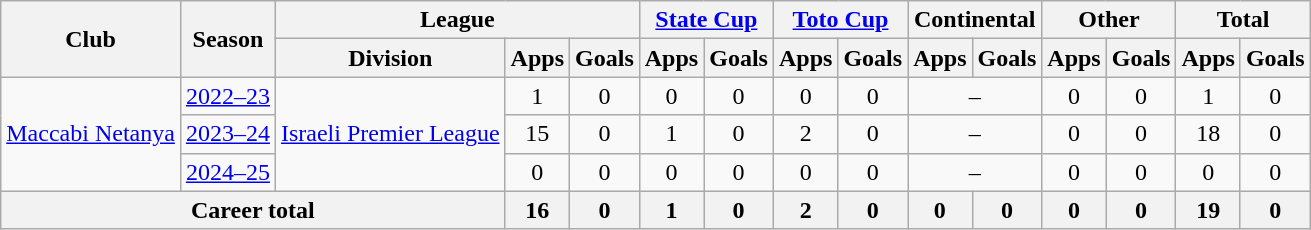<table class="wikitable" style="text-align: center">
<tr>
<th rowspan="2">Club</th>
<th rowspan="2">Season</th>
<th colspan="3">League</th>
<th colspan="2"><a href='#'>State Cup</a></th>
<th colspan="2"><a href='#'>Toto Cup</a></th>
<th colspan="2">Continental</th>
<th colspan="2">Other</th>
<th colspan="2">Total</th>
</tr>
<tr>
<th>Division</th>
<th>Apps</th>
<th>Goals</th>
<th>Apps</th>
<th>Goals</th>
<th>Apps</th>
<th>Goals</th>
<th>Apps</th>
<th>Goals</th>
<th>Apps</th>
<th>Goals</th>
<th>Apps</th>
<th>Goals</th>
</tr>
<tr>
<td rowspan="3"><a href='#'>Maccabi Netanya</a></td>
<td><a href='#'>2022–23</a></td>
<td rowspan="3"><a href='#'>Israeli Premier League</a></td>
<td>1</td>
<td>0</td>
<td>0</td>
<td>0</td>
<td>0</td>
<td>0</td>
<td colspan="2">–</td>
<td>0</td>
<td>0</td>
<td>1</td>
<td>0</td>
</tr>
<tr>
<td><a href='#'>2023–24</a></td>
<td>15</td>
<td>0</td>
<td>1</td>
<td>0</td>
<td>2</td>
<td>0</td>
<td colspan="2">–</td>
<td>0</td>
<td>0</td>
<td>18</td>
<td>0</td>
</tr>
<tr>
<td><a href='#'>2024–25</a></td>
<td>0</td>
<td>0</td>
<td>0</td>
<td>0</td>
<td>0</td>
<td>0</td>
<td colspan="2">–</td>
<td>0</td>
<td>0</td>
<td>0</td>
<td>0</td>
</tr>
<tr>
<th colspan="3"><strong>Career total</strong></th>
<th>16</th>
<th>0</th>
<th>1</th>
<th>0</th>
<th>2</th>
<th>0</th>
<th>0</th>
<th>0</th>
<th>0</th>
<th>0</th>
<th>19</th>
<th>0</th>
</tr>
</table>
